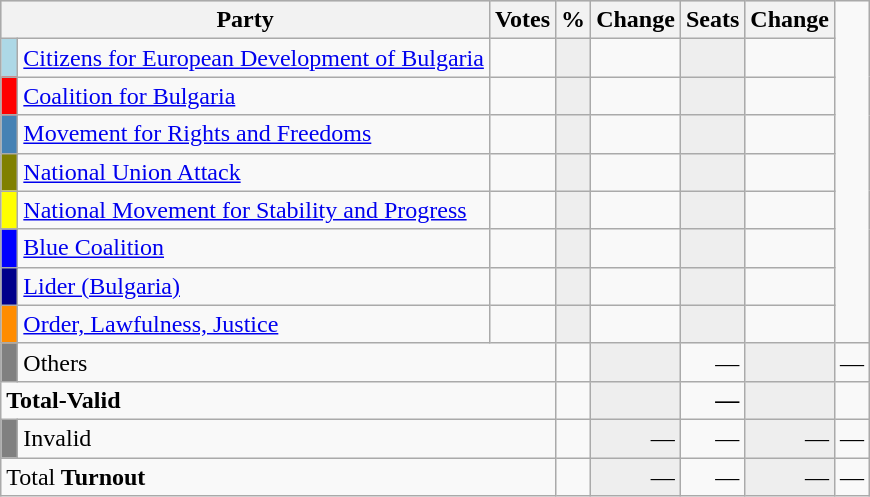<table class="wikitable" border="1">
<tr style="background-color:#C9C9C9">
<th align=left colspan=2 valign=top>Party</th>
<th align-right>Votes</th>
<th align=right>%</th>
<th align=right>Change</th>
<th align=right>Seats</th>
<th align=right>Change</th>
</tr>
<tr>
<td bgcolor="lightblue"> </td>
<td align=left><a href='#'>Citizens for European Development of Bulgaria</a></td>
<td align=right></td>
<td align=right style="background-color:#EEEEEE"></td>
<td align=right></td>
<td align=right style="background-color:#EEEEEE"></td>
<td align=right></td>
</tr>
<tr>
<td bgcolor="red"> </td>
<td align=left><a href='#'>Coalition for Bulgaria</a></td>
<td align=right></td>
<td align=right style="background-color:#EEEEEE"></td>
<td align=right></td>
<td align=right style="background-color:#EEEEEE"></td>
<td align=right></td>
</tr>
<tr>
<td bgcolor="#4682B4"> </td>
<td align=left><a href='#'>Movement for Rights and Freedoms</a></td>
<td align=right></td>
<td align=right style="background-color:#EEEEEE"></td>
<td align=right></td>
<td align=right style="background-color:#EEEEEE"></td>
<td align=right></td>
</tr>
<tr>
<td bgcolor="#808000"> </td>
<td align=left><a href='#'>National Union Attack</a></td>
<td align=right></td>
<td align=right style="background-color:#EEEEEE"></td>
<td align=right></td>
<td align=right style="background-color:#EEEEEE"></td>
<td align=right></td>
</tr>
<tr>
<td bgcolor="yellow"> </td>
<td align=left><a href='#'>National Movement for Stability and Progress</a></td>
<td align=right></td>
<td align=right style="background-color:#EEEEEE"></td>
<td align=right></td>
<td align=right style="background-color:#EEEEEE"></td>
<td align=right></td>
</tr>
<tr>
<td bgcolor="blue"> </td>
<td align=left><a href='#'>Blue Coalition</a></td>
<td align=right></td>
<td align=right style="background-color:#EEEEEE"></td>
<td align=right></td>
<td align=right style="background-color:#EEEEEE"></td>
<td align=right></td>
</tr>
<tr>
<td bgcolor="darkblue"> </td>
<td align=left><a href='#'>Lider (Bulgaria)</a></td>
<td align=right></td>
<td align=right style="background-color:#EEEEEE"></td>
<td align=right></td>
<td align=right style="background-color:#EEEEEE"></td>
<td align=right></td>
</tr>
<tr>
<td bgcolor="darkorange"> </td>
<td align=left><a href='#'>Order, Lawfulness, Justice</a></td>
<td align=right></td>
<td align=right style="background-color:#EEEEEE"></td>
<td align=right></td>
<td align=right style="background-color:#EEEEEE"></td>
<td align=right></td>
</tr>
<tr>
<td bgcolor="grey"> </td>
<td align=left colspan=2>Others</td>
<td align=right></td>
<td align=right style="background-color:#EEEEEE"></td>
<td align=right>—</td>
<td align=right style="background-color:#EEEEEE"></td>
<td align=right>—</td>
</tr>
<tr>
<td align=left colspan=3><strong>Total-Valid</strong></td>
<td align=right></td>
<td align=right style="background-color:#EEEEEE"></td>
<td align=right><strong>—<em></td>
<td align=right style="background-color:#EEEEEE"></td>
<td align=right></td>
</tr>
<tr>
<td bgcolor="grey"></td>
<td align=left colspan=2>Invalid</td>
<td align=right></td>
<td align=right style="background-color:#EEEEEE">—</td>
<td align=right>—</td>
<td align=right style="background-color:#EEEEEE">—</td>
<td align=right>—</td>
</tr>
<tr>
<td align=left colspan=3></strong>Total<strong>      </em> Turnout<em></td>
<td align=right></td>
<td align=right style="background-color:#EEEEEE"></strong>—<strong></td>
<td align=right></strong>—<strong></td>
<td align=right style="background-color:#EEEEEE"></strong>—<strong></td>
<td align=right></strong>—<strong></td>
</tr>
</table>
